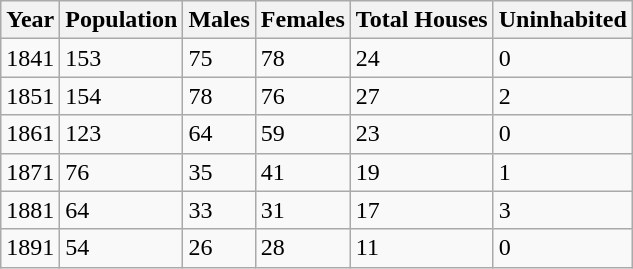<table class="wikitable">
<tr>
<th>Year</th>
<th>Population</th>
<th>Males</th>
<th>Females</th>
<th>Total Houses</th>
<th>Uninhabited</th>
</tr>
<tr>
<td>1841</td>
<td>153</td>
<td>75</td>
<td>78</td>
<td>24</td>
<td>0</td>
</tr>
<tr>
<td>1851</td>
<td>154</td>
<td>78</td>
<td>76</td>
<td>27</td>
<td>2</td>
</tr>
<tr>
<td>1861</td>
<td>123</td>
<td>64</td>
<td>59</td>
<td>23</td>
<td>0</td>
</tr>
<tr>
<td>1871</td>
<td>76</td>
<td>35</td>
<td>41</td>
<td>19</td>
<td>1</td>
</tr>
<tr>
<td>1881</td>
<td>64</td>
<td>33</td>
<td>31</td>
<td>17</td>
<td>3</td>
</tr>
<tr>
<td>1891</td>
<td>54</td>
<td>26</td>
<td>28</td>
<td>11</td>
<td>0</td>
</tr>
</table>
